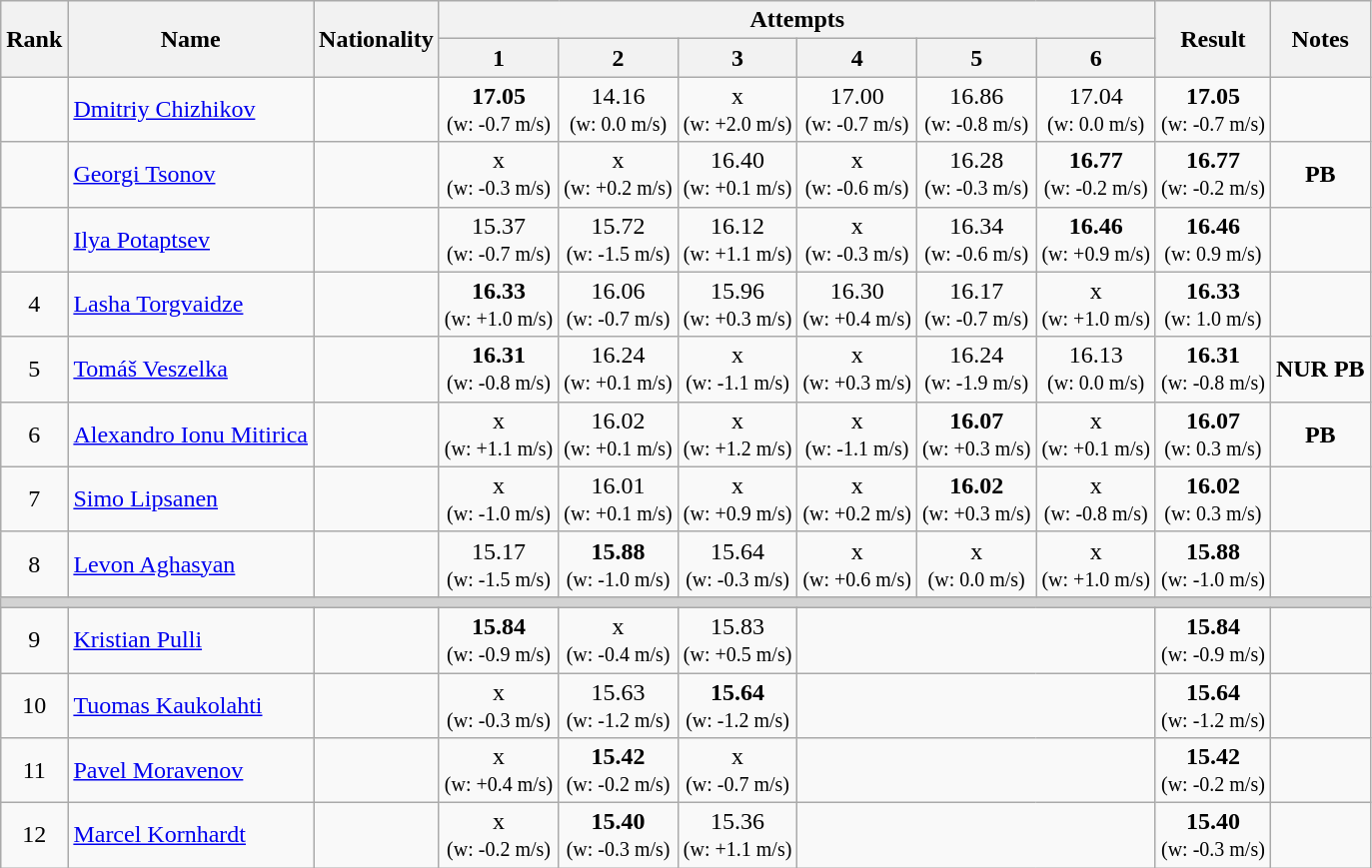<table class="wikitable sortable" style="text-align:center">
<tr>
<th rowspan=2>Rank</th>
<th rowspan=2>Name</th>
<th rowspan=2>Nationality</th>
<th colspan=6>Attempts</th>
<th rowspan=2>Result</th>
<th rowspan=2>Notes</th>
</tr>
<tr>
<th>1</th>
<th>2</th>
<th>3</th>
<th>4</th>
<th>5</th>
<th>6</th>
</tr>
<tr>
<td></td>
<td align=left><a href='#'>Dmitriy Chizhikov</a></td>
<td align=left></td>
<td><strong>17.05</strong><br><small>(w: -0.7 m/s)</small></td>
<td>14.16<br><small>(w: 0.0 m/s)</small></td>
<td>x<br><small>(w: +2.0 m/s)</small></td>
<td>17.00<br><small>(w: -0.7 m/s)</small></td>
<td>16.86<br><small>(w: -0.8 m/s)</small></td>
<td>17.04<br><small>(w: 0.0 m/s)</small></td>
<td><strong>17.05</strong><br><small>(w: -0.7 m/s)</small></td>
<td></td>
</tr>
<tr>
<td></td>
<td align=left><a href='#'>Georgi Tsonov</a></td>
<td align=left></td>
<td>x<br><small>(w: -0.3 m/s)</small></td>
<td>x<br><small>(w: +0.2 m/s)</small></td>
<td>16.40<br><small>(w: +0.1 m/s)</small></td>
<td>x<br><small>(w: -0.6 m/s)</small></td>
<td>16.28<br><small>(w: -0.3 m/s)</small></td>
<td><strong>16.77</strong><br><small>(w: -0.2 m/s)</small></td>
<td><strong>16.77</strong><br><small>(w: -0.2 m/s)</small></td>
<td><strong>PB</strong></td>
</tr>
<tr>
<td></td>
<td align=left><a href='#'>Ilya Potaptsev</a></td>
<td align=left></td>
<td>15.37<br><small>(w: -0.7 m/s)</small></td>
<td>15.72<br><small>(w: -1.5 m/s)</small></td>
<td>16.12<br><small>(w: +1.1 m/s)</small></td>
<td>x<br><small>(w: -0.3 m/s)</small></td>
<td>16.34<br><small>(w: -0.6 m/s)</small></td>
<td><strong>16.46</strong><br><small>(w: +0.9 m/s)</small></td>
<td><strong>16.46</strong><br><small>(w: 0.9 m/s)</small></td>
<td></td>
</tr>
<tr>
<td>4</td>
<td align=left><a href='#'>Lasha Torgvaidze</a></td>
<td align=left></td>
<td><strong>16.33</strong><br><small>(w: +1.0 m/s)</small></td>
<td>16.06<br><small>(w: -0.7 m/s)</small></td>
<td>15.96<br><small>(w: +0.3 m/s)</small></td>
<td>16.30<br><small>(w: +0.4 m/s)</small></td>
<td>16.17<br><small>(w: -0.7 m/s)</small></td>
<td>x<br><small>(w: +1.0 m/s)</small></td>
<td><strong>16.33</strong><br><small>(w: 1.0 m/s)</small></td>
<td></td>
</tr>
<tr>
<td>5</td>
<td align=left><a href='#'>Tomáš Veszelka</a></td>
<td align=left></td>
<td><strong>16.31</strong><br><small>(w: -0.8 m/s)</small></td>
<td>16.24<br><small>(w: +0.1 m/s)</small></td>
<td>x<br><small>(w: -1.1 m/s)</small></td>
<td>x<br><small>(w: +0.3 m/s)</small></td>
<td>16.24<br><small>(w: -1.9 m/s)</small></td>
<td>16.13<br><small>(w: 0.0 m/s)</small></td>
<td><strong>16.31</strong><br><small>(w: -0.8 m/s)</small></td>
<td><strong>NUR PB</strong></td>
</tr>
<tr>
<td>6</td>
<td align=left><a href='#'>Alexandro Ionu Mitirica</a></td>
<td align=left></td>
<td>x<br><small>(w: +1.1 m/s)</small></td>
<td>16.02<br><small>(w: +0.1 m/s)</small></td>
<td>x<br><small>(w: +1.2 m/s)</small></td>
<td>x<br><small>(w: -1.1 m/s)</small></td>
<td><strong>16.07</strong><br><small>(w: +0.3 m/s)</small></td>
<td>x<br><small>(w: +0.1 m/s)</small></td>
<td><strong>16.07</strong><br><small>(w: 0.3 m/s)</small></td>
<td><strong>PB</strong></td>
</tr>
<tr>
<td>7</td>
<td align=left><a href='#'>Simo Lipsanen</a></td>
<td align=left></td>
<td>x<br><small>(w: -1.0 m/s)</small></td>
<td>16.01<br><small>(w: +0.1 m/s)</small></td>
<td>x<br><small>(w: +0.9 m/s)</small></td>
<td>x<br><small>(w: +0.2 m/s)</small></td>
<td><strong>16.02</strong><br><small>(w: +0.3 m/s)</small></td>
<td>x<br><small>(w: -0.8 m/s)</small></td>
<td><strong>16.02</strong><br><small>(w: 0.3 m/s)</small></td>
<td></td>
</tr>
<tr>
<td>8</td>
<td align=left><a href='#'>Levon Aghasyan</a></td>
<td align=left></td>
<td>15.17<br><small>(w: -1.5 m/s)</small></td>
<td><strong>15.88</strong><br><small>(w: -1.0 m/s)</small></td>
<td>15.64<br><small>(w: -0.3 m/s)</small></td>
<td>x<br><small>(w: +0.6 m/s)</small></td>
<td>x<br><small>(w: 0.0 m/s)</small></td>
<td>x<br><small>(w: +1.0 m/s)</small></td>
<td><strong>15.88</strong><br><small>(w: -1.0 m/s)</small></td>
<td></td>
</tr>
<tr>
<td colspan=11 bgcolor=lightgray></td>
</tr>
<tr>
<td>9</td>
<td align=left><a href='#'>Kristian Pulli</a></td>
<td align=left></td>
<td><strong>15.84</strong><br><small>(w: -0.9 m/s)</small></td>
<td>x<br><small>(w: -0.4 m/s)</small></td>
<td>15.83<br><small>(w: +0.5 m/s)</small></td>
<td colspan=3></td>
<td><strong>15.84</strong><br><small>(w: -0.9 m/s)</small></td>
<td></td>
</tr>
<tr>
<td>10</td>
<td align=left><a href='#'>Tuomas Kaukolahti</a></td>
<td align=left></td>
<td>x<br><small>(w: -0.3 m/s)</small></td>
<td>15.63<br><small>(w: -1.2 m/s)</small></td>
<td><strong>15.64</strong><br><small>(w: -1.2 m/s)</small></td>
<td colspan=3></td>
<td><strong>15.64</strong><br><small>(w: -1.2 m/s)</small></td>
<td></td>
</tr>
<tr>
<td>11</td>
<td align=left><a href='#'>Pavel Moravenov</a></td>
<td align=left></td>
<td>x<br><small>(w: +0.4 m/s)</small></td>
<td><strong>15.42</strong><br><small>(w: -0.2 m/s)</small></td>
<td>x<br><small>(w: -0.7 m/s)</small></td>
<td colspan=3></td>
<td><strong>15.42</strong><br><small>(w: -0.2 m/s)</small></td>
<td></td>
</tr>
<tr>
<td>12</td>
<td align=left><a href='#'>Marcel Kornhardt</a></td>
<td align=left></td>
<td>x<br><small>(w: -0.2 m/s)</small></td>
<td><strong>15.40</strong><br><small>(w: -0.3 m/s)</small></td>
<td>15.36<br><small>(w: +1.1 m/s)</small></td>
<td colspan=3></td>
<td><strong>15.40</strong><br><small>(w: -0.3 m/s)</small></td>
<td></td>
</tr>
</table>
